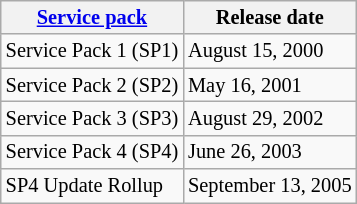<table class="wikitable floatright" style="font-size:85%;">
<tr>
<th><a href='#'>Service pack</a></th>
<th>Release date</th>
</tr>
<tr>
<td>Service Pack 1 (SP1)</td>
<td>August 15, 2000</td>
</tr>
<tr>
<td>Service Pack 2 (SP2)</td>
<td>May 16, 2001</td>
</tr>
<tr>
<td>Service Pack 3 (SP3)</td>
<td>August 29, 2002</td>
</tr>
<tr>
<td>Service Pack 4 (SP4)</td>
<td>June 26, 2003</td>
</tr>
<tr>
<td>SP4 Update Rollup</td>
<td>September 13, 2005</td>
</tr>
</table>
